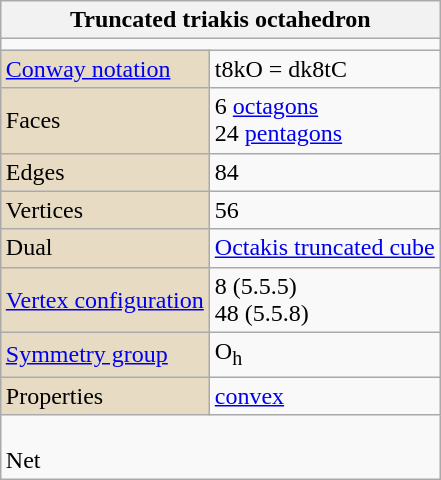<table class=wikitable align="right">
<tr>
<th bgcolor=#e7dcc3 colspan=2>Truncated triakis octahedron</th>
</tr>
<tr>
<td align=center colspan=2></td>
</tr>
<tr>
<td bgcolor=#e7dcc3><a href='#'>Conway notation</a></td>
<td>t8kO = dk8tC</td>
</tr>
<tr>
<td bgcolor=#e7dcc3>Faces</td>
<td>6 <a href='#'>octagons</a><br>24 <a href='#'>pentagons</a></td>
</tr>
<tr>
<td bgcolor=#e7dcc3>Edges</td>
<td>84</td>
</tr>
<tr>
<td bgcolor=#e7dcc3>Vertices</td>
<td>56</td>
</tr>
<tr>
<td bgcolor=#e7dcc3>Dual</td>
<td><a href='#'>Octakis truncated cube</a></td>
</tr>
<tr>
<td bgcolor=#e7dcc3><a href='#'>Vertex configuration</a></td>
<td>8 (5.5.5)<br>48 (5.5.8)</td>
</tr>
<tr>
<td bgcolor=#e7dcc3><a href='#'>Symmetry group</a></td>
<td>O<sub>h</sub></td>
</tr>
<tr>
<td bgcolor=#e7dcc3>Properties</td>
<td><a href='#'>convex</a></td>
</tr>
<tr>
<td colspan=2><br>Net</td>
</tr>
</table>
